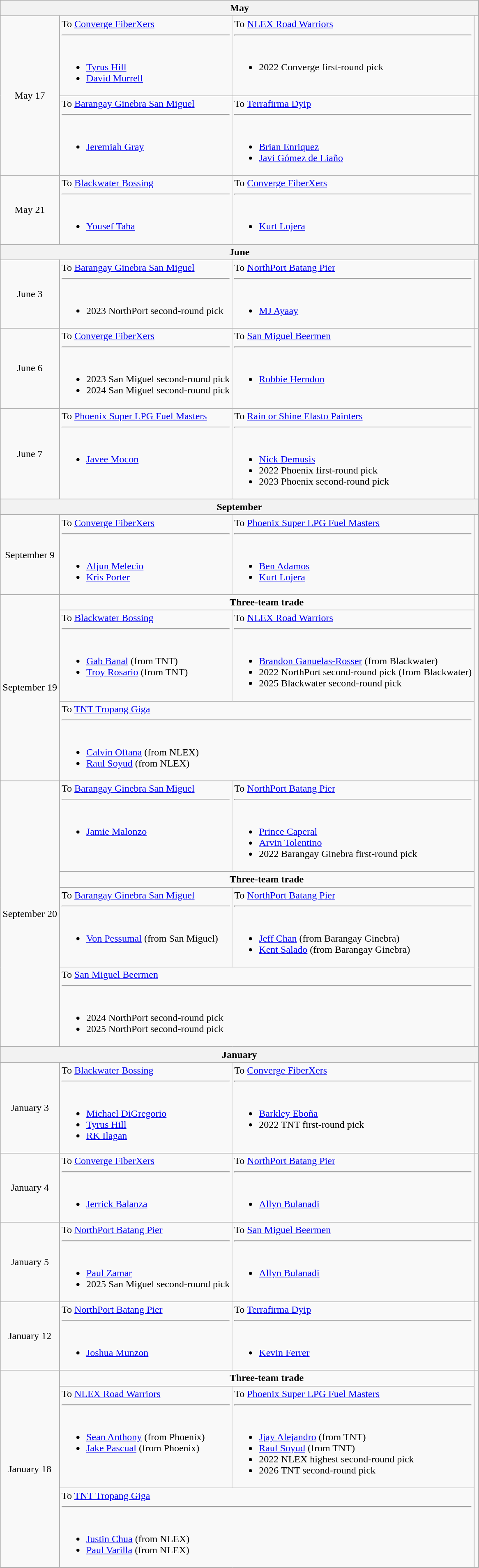<table class="wikitable" style="text-align:center">
<tr>
<th colspan="4">May</th>
</tr>
<tr>
<td rowspan=2>May 17</td>
<td align="left" valign="top">To <a href='#'>Converge FiberXers</a><hr><br><ul><li><a href='#'>Tyrus Hill</a></li><li><a href='#'>David Murrell</a></li></ul></td>
<td align="left" valign="top">To <a href='#'>NLEX Road Warriors</a><hr><br><ul><li>2022 Converge first-round pick</li></ul></td>
<td></td>
</tr>
<tr>
<td align="left" valign="top">To <a href='#'>Barangay Ginebra San Miguel</a><hr><br><ul><li><a href='#'>Jeremiah Gray</a></li></ul></td>
<td align="left" valign="top">To <a href='#'>Terrafirma Dyip</a><hr><br><ul><li><a href='#'>Brian Enriquez</a></li><li><a href='#'>Javi Gómez de Liaño</a></li></ul></td>
<td></td>
</tr>
<tr>
<td>May 21</td>
<td align="left" valign="top">To <a href='#'>Blackwater Bossing</a><hr><br><ul><li><a href='#'>Yousef Taha</a></li></ul></td>
<td align="left" valign="top">To <a href='#'>Converge FiberXers</a><hr><br><ul><li><a href='#'>Kurt Lojera</a></li></ul></td>
<td></td>
</tr>
<tr>
<th colspan="4">June</th>
</tr>
<tr>
<td>June 3</td>
<td align="left" valign="top">To <a href='#'>Barangay Ginebra San Miguel</a><hr><br><ul><li>2023 NorthPort second-round pick</li></ul></td>
<td align="left" valign="top">To <a href='#'>NorthPort Batang Pier</a><hr><br><ul><li><a href='#'>MJ Ayaay</a></li></ul></td>
<td></td>
</tr>
<tr>
<td>June 6</td>
<td align="left" valign="top">To <a href='#'>Converge FiberXers</a><hr><br><ul><li>2023 San Miguel second-round pick</li><li>2024 San Miguel second-round pick</li></ul></td>
<td align="left" valign="top">To <a href='#'>San Miguel Beermen</a><hr><br><ul><li><a href='#'>Robbie Herndon</a></li></ul></td>
<td></td>
</tr>
<tr>
<td>June 7</td>
<td align="left" valign="top">To <a href='#'>Phoenix Super LPG Fuel Masters</a><hr><br><ul><li><a href='#'>Javee Mocon</a></li></ul></td>
<td align="left" valign="top">To <a href='#'>Rain or Shine Elasto Painters</a><hr><br><ul><li><a href='#'>Nick Demusis</a></li><li>2022 Phoenix first-round pick</li><li>2023 Phoenix second-round pick</li></ul></td>
<td></td>
</tr>
<tr>
<th colspan="4">September</th>
</tr>
<tr>
<td>September 9</td>
<td align="left" valign="top">To <a href='#'>Converge FiberXers</a><hr><br><ul><li><a href='#'>Aljun Melecio</a></li><li><a href='#'>Kris Porter</a></li></ul></td>
<td align="left" valign="top">To <a href='#'>Phoenix Super LPG Fuel Masters</a><hr><br><ul><li><a href='#'>Ben Adamos</a></li><li><a href='#'>Kurt Lojera</a></li></ul></td>
<td></td>
</tr>
<tr>
<td rowspan=3>September 19</td>
<td colspan=2><strong>Three-team trade</strong></td>
<td rowspan=3></td>
</tr>
<tr>
<td align="left" valign="top">To <a href='#'>Blackwater Bossing</a><hr><br><ul><li><a href='#'>Gab Banal</a> (from TNT)</li><li><a href='#'>Troy Rosario</a> (from TNT)</li></ul></td>
<td align="left" valign="top">To <a href='#'>NLEX Road Warriors</a><hr><br><ul><li><a href='#'>Brandon Ganuelas-Rosser</a> (from Blackwater)</li><li>2022 NorthPort second-round pick  (from Blackwater)</li><li>2025 Blackwater second-round pick</li></ul></td>
</tr>
<tr>
<td colspan=2 align="left" valign="top">To <a href='#'>TNT Tropang Giga</a><hr><br><ul><li><a href='#'>Calvin Oftana</a> (from NLEX)</li><li><a href='#'>Raul Soyud</a> (from NLEX)</li></ul></td>
</tr>
<tr>
<td rowspan=4>September 20</td>
<td align="left" valign="top">To <a href='#'>Barangay Ginebra San Miguel</a><hr><br><ul><li><a href='#'>Jamie Malonzo</a></li></ul></td>
<td align="left" valign="top">To <a href='#'>NorthPort Batang Pier</a><hr><br><ul><li><a href='#'>Prince Caperal</a></li><li><a href='#'>Arvin Tolentino</a></li><li>2022 Barangay Ginebra first-round pick</li></ul></td>
<td rowspan=4></td>
</tr>
<tr>
<td colspan=2><strong>Three-team trade</strong></td>
</tr>
<tr>
<td align="left" valign="top">To <a href='#'>Barangay Ginebra San Miguel</a><hr><br><ul><li><a href='#'>Von Pessumal</a> (from San Miguel)</li></ul></td>
<td align="left" valign="top">To <a href='#'>NorthPort Batang Pier</a><hr><br><ul><li><a href='#'>Jeff Chan</a> (from Barangay Ginebra)</li><li><a href='#'>Kent Salado</a> (from Barangay Ginebra)</li></ul></td>
</tr>
<tr>
<td colspan=2 align="left" valign="top">To <a href='#'>San Miguel Beermen</a><hr><br><ul><li>2024 NorthPort second-round pick</li><li>2025 NorthPort second-round pick</li></ul></td>
</tr>
<tr>
<th colspan="4">January</th>
</tr>
<tr>
<td>January 3</td>
<td align="left" valign="top">To <a href='#'>Blackwater Bossing</a><hr><br><ul><li><a href='#'>Michael DiGregorio</a></li><li><a href='#'>Tyrus Hill</a></li><li><a href='#'>RK Ilagan</a></li></ul></td>
<td align="left" valign="top">To <a href='#'>Converge FiberXers</a><hr><br><ul><li><a href='#'>Barkley Eboña</a></li><li>2022 TNT first-round pick</li></ul></td>
<td></td>
</tr>
<tr>
<td>January 4</td>
<td align="left" valign="top">To <a href='#'>Converge FiberXers</a><hr><br><ul><li><a href='#'>Jerrick Balanza</a></li></ul></td>
<td align="left" valign="top">To <a href='#'>NorthPort Batang Pier</a><hr><br><ul><li><a href='#'>Allyn Bulanadi</a></li></ul></td>
<td></td>
</tr>
<tr>
<td>January 5</td>
<td align="left" valign="top">To <a href='#'>NorthPort Batang Pier</a><hr><br><ul><li><a href='#'>Paul Zamar</a></li><li>2025 San Miguel second-round pick</li></ul></td>
<td align="left" valign="top">To <a href='#'>San Miguel Beermen</a><hr><br><ul><li><a href='#'>Allyn Bulanadi</a></li></ul></td>
<td></td>
</tr>
<tr>
<td>January 12</td>
<td align="left" valign="top">To <a href='#'>NorthPort Batang Pier</a><hr><br><ul><li><a href='#'>Joshua Munzon</a></li></ul></td>
<td align="left" valign="top">To <a href='#'>Terrafirma Dyip</a><hr><br><ul><li><a href='#'>Kevin Ferrer</a></li></ul></td>
<td></td>
</tr>
<tr>
<td rowspan=3>January 18</td>
<td colspan=2><strong>Three-team trade</strong></td>
<td rowspan=3></td>
</tr>
<tr>
<td align="left" valign="top">To <a href='#'>NLEX Road Warriors</a><hr><br><ul><li><a href='#'>Sean Anthony</a> (from Phoenix)</li><li><a href='#'>Jake Pascual</a> (from Phoenix)</li></ul></td>
<td align="left" valign="top">To <a href='#'>Phoenix Super LPG Fuel Masters</a><hr><br><ul><li><a href='#'>Jjay Alejandro</a> (from TNT)</li><li><a href='#'>Raul Soyud</a> (from TNT)</li><li>2022 NLEX highest second-round pick</li><li>2026 TNT second-round pick</li></ul></td>
</tr>
<tr>
<td colspan=2 align="left" valign="top">To <a href='#'>TNT Tropang Giga</a><hr><br><ul><li><a href='#'>Justin Chua</a> (from NLEX)</li><li><a href='#'>Paul Varilla</a> (from NLEX)</li></ul></td>
</tr>
</table>
